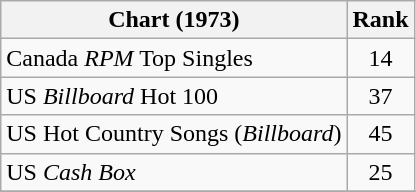<table class="wikitable sortable">
<tr>
<th>Chart (1973)</th>
<th style="text-align:center;">Rank</th>
</tr>
<tr>
<td>Canada <em>RPM</em> Top Singles</td>
<td style="text-align:center;">14</td>
</tr>
<tr>
<td>US <em>Billboard</em> Hot 100</td>
<td style="text-align:center;">37</td>
</tr>
<tr>
<td>US Hot Country Songs (<em>Billboard</em>)</td>
<td style="text-align:center;">45</td>
</tr>
<tr>
<td>US <em>Cash Box</em></td>
<td style="text-align:center;">25</td>
</tr>
<tr>
</tr>
</table>
